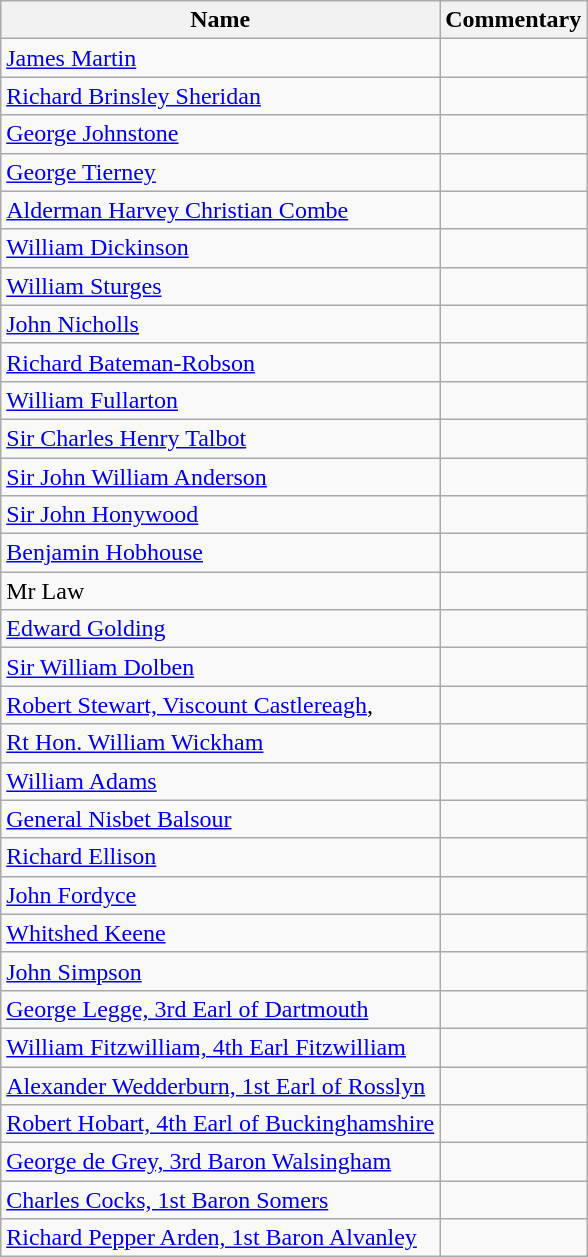<table class="wikitable">
<tr>
<th>Name</th>
<th>Commentary</th>
</tr>
<tr>
<td><a href='#'>James Martin</a> </td>
<td></td>
</tr>
<tr>
<td><a href='#'>Richard Brinsley Sheridan</a> </td>
<td></td>
</tr>
<tr>
<td><a href='#'>George Johnstone</a> </td>
<td></td>
</tr>
<tr>
<td><a href='#'>George Tierney</a> </td>
<td></td>
</tr>
<tr>
<td><a href='#'>Alderman Harvey Christian Combe</a> </td>
<td></td>
</tr>
<tr>
<td><a href='#'>William Dickinson</a> </td>
<td></td>
</tr>
<tr>
<td><a href='#'>William Sturges</a> </td>
<td></td>
</tr>
<tr>
<td><a href='#'>John Nicholls</a> </td>
<td></td>
</tr>
<tr>
<td><a href='#'>Richard Bateman-Robson</a> </td>
<td></td>
</tr>
<tr>
<td><a href='#'>William Fullarton</a> </td>
<td></td>
</tr>
<tr>
<td><a href='#'>Sir Charles Henry Talbot</a> </td>
<td></td>
</tr>
<tr>
<td><a href='#'>Sir John William Anderson</a> </td>
<td></td>
</tr>
<tr>
<td><a href='#'>Sir John Honywood</a> </td>
<td></td>
</tr>
<tr>
<td><a href='#'>Benjamin Hobhouse</a> </td>
<td></td>
</tr>
<tr>
<td>Mr Law </td>
<td></td>
</tr>
<tr>
<td><a href='#'>Edward Golding</a> </td>
<td></td>
</tr>
<tr>
<td><a href='#'>Sir William Dolben</a> </td>
<td></td>
</tr>
<tr>
<td><a href='#'>Robert Stewart, Viscount Castlereagh</a>, </td>
<td></td>
</tr>
<tr>
<td><a href='#'>Rt Hon. William Wickham</a> </td>
<td></td>
</tr>
<tr>
<td><a href='#'>William Adams</a> </td>
<td></td>
</tr>
<tr>
<td><a href='#'>General Nisbet Balsour</a> </td>
<td></td>
</tr>
<tr>
<td><a href='#'>Richard Ellison</a> </td>
<td></td>
</tr>
<tr>
<td><a href='#'>John Fordyce</a> </td>
<td></td>
</tr>
<tr>
<td><a href='#'>Whitshed Keene</a> </td>
<td></td>
</tr>
<tr>
<td><a href='#'>John Simpson</a> </td>
<td></td>
</tr>
<tr>
<td><a href='#'>George Legge, 3rd Earl of Dartmouth</a></td>
<td></td>
</tr>
<tr>
<td><a href='#'>William Fitzwilliam, 4th Earl Fitzwilliam</a></td>
<td></td>
</tr>
<tr>
<td><a href='#'>Alexander Wedderburn, 1st Earl of Rosslyn</a></td>
<td></td>
</tr>
<tr>
<td><a href='#'>Robert Hobart, 4th Earl of Buckinghamshire</a></td>
<td></td>
</tr>
<tr>
<td><a href='#'>George de Grey, 3rd Baron Walsingham</a></td>
<td></td>
</tr>
<tr>
<td><a href='#'>Charles Cocks, 1st Baron Somers</a></td>
<td></td>
</tr>
<tr>
<td><a href='#'>Richard Pepper Arden, 1st Baron Alvanley</a></td>
<td></td>
</tr>
</table>
